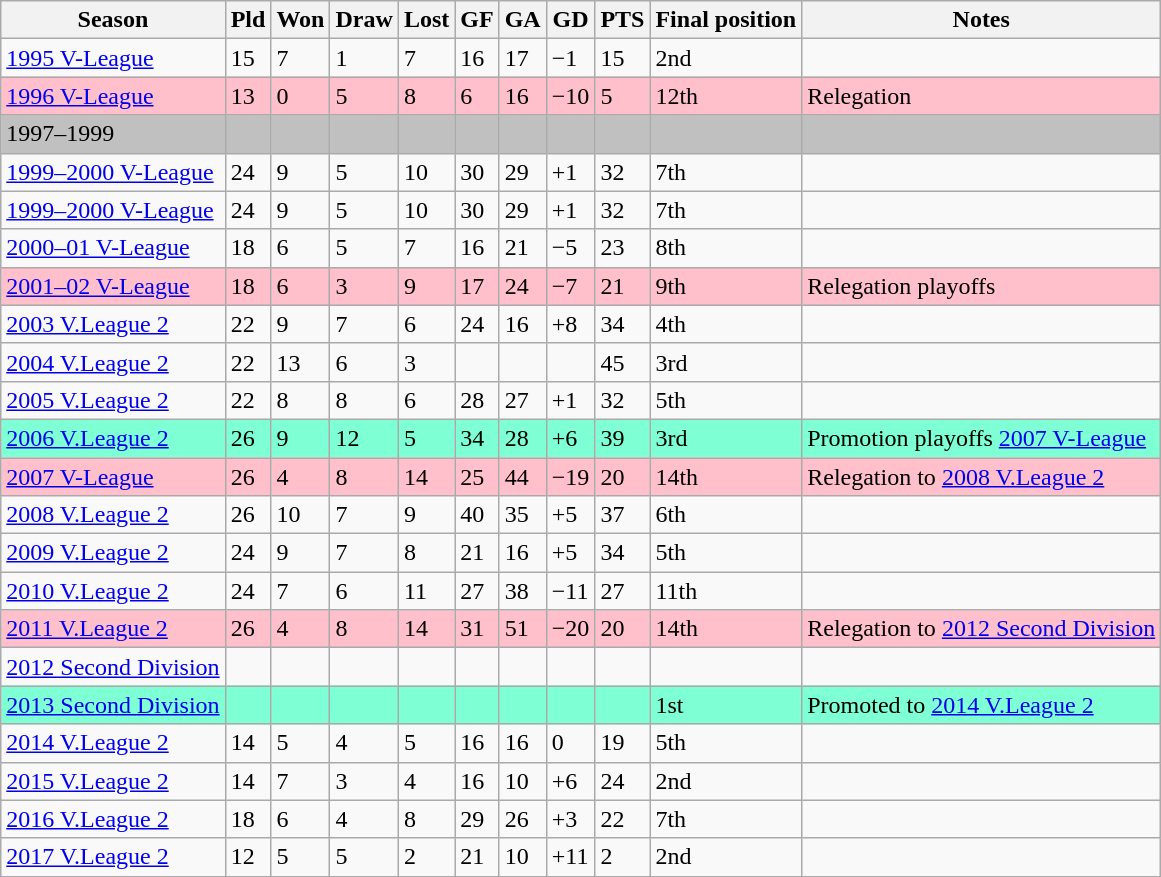<table class="wikitable">
<tr>
<th>Season</th>
<th>Pld</th>
<th>Won</th>
<th>Draw</th>
<th>Lost</th>
<th>GF</th>
<th>GA</th>
<th>GD</th>
<th>PTS</th>
<th>Final position</th>
<th>Notes</th>
</tr>
<tr>
<td><a href='#'>1995 V-League</a></td>
<td>15</td>
<td>7</td>
<td>1</td>
<td>7</td>
<td>16</td>
<td>17</td>
<td>−1</td>
<td>15</td>
<td>2nd</td>
<td></td>
</tr>
<tr bgcolor=pink>
<td><a href='#'>1996 V-League</a></td>
<td>13</td>
<td>0</td>
<td>5</td>
<td>8</td>
<td>6</td>
<td>16</td>
<td>−10</td>
<td>5</td>
<td>12th</td>
<td>Relegation</td>
</tr>
<tr bgcolor=Silver>
<td>1997–1999</td>
<td></td>
<td></td>
<td></td>
<td></td>
<td></td>
<td></td>
<td></td>
<td></td>
<td></td>
<td></td>
</tr>
<tr>
<td><a href='#'>1999–2000 V-League</a></td>
<td>24</td>
<td>9</td>
<td>5</td>
<td>10</td>
<td>30</td>
<td>29</td>
<td>+1</td>
<td>32</td>
<td>7th</td>
<td></td>
</tr>
<tr>
<td><a href='#'>1999–2000 V-League</a></td>
<td>24</td>
<td>9</td>
<td>5</td>
<td>10</td>
<td>30</td>
<td>29</td>
<td>+1</td>
<td>32</td>
<td>7th</td>
<td></td>
</tr>
<tr>
<td><a href='#'>2000–01 V-League</a></td>
<td>18</td>
<td>6</td>
<td>5</td>
<td>7</td>
<td>16</td>
<td>21</td>
<td>−5</td>
<td>23</td>
<td>8th</td>
<td></td>
</tr>
<tr bgcolor=pink>
<td><a href='#'>2001–02 V-League</a></td>
<td>18</td>
<td>6</td>
<td>3</td>
<td>9</td>
<td>17</td>
<td>24</td>
<td>−7</td>
<td>21</td>
<td>9th</td>
<td>Relegation playoffs</td>
</tr>
<tr>
<td><a href='#'>2003 V.League 2</a></td>
<td>22</td>
<td>9</td>
<td>7</td>
<td>6</td>
<td>24</td>
<td>16</td>
<td>+8</td>
<td>34</td>
<td>4th</td>
<td></td>
</tr>
<tr>
<td><a href='#'>2004 V.League 2</a></td>
<td>22</td>
<td>13</td>
<td>6</td>
<td>3</td>
<td></td>
<td></td>
<td></td>
<td>45</td>
<td>3rd</td>
<td></td>
</tr>
<tr>
<td><a href='#'>2005 V.League 2</a></td>
<td>22</td>
<td>8</td>
<td>8</td>
<td>6</td>
<td>28</td>
<td>27</td>
<td>+1</td>
<td>32</td>
<td>5th</td>
<td></td>
</tr>
<tr bgcolor=#7FFFD4>
<td><a href='#'>2006 V.League 2</a></td>
<td>26</td>
<td>9</td>
<td>12</td>
<td>5</td>
<td>34</td>
<td>28</td>
<td>+6</td>
<td>39</td>
<td>3rd</td>
<td>Promotion playoffs <a href='#'>2007 V-League</a></td>
</tr>
<tr bgcolor=pink>
<td><a href='#'>2007 V-League</a></td>
<td>26</td>
<td>4</td>
<td>8</td>
<td>14</td>
<td>25</td>
<td>44</td>
<td>−19</td>
<td>20</td>
<td>14th</td>
<td>Relegation to <a href='#'>2008 V.League 2</a></td>
</tr>
<tr>
<td><a href='#'>2008 V.League 2</a></td>
<td>26</td>
<td>10</td>
<td>7</td>
<td>9</td>
<td>40</td>
<td>35</td>
<td>+5</td>
<td>37</td>
<td>6th</td>
<td></td>
</tr>
<tr>
<td><a href='#'>2009 V.League 2</a></td>
<td>24</td>
<td>9</td>
<td>7</td>
<td>8</td>
<td>21</td>
<td>16</td>
<td>+5</td>
<td>34</td>
<td>5th</td>
<td></td>
</tr>
<tr>
<td><a href='#'>2010 V.League 2</a></td>
<td>24</td>
<td>7</td>
<td>6</td>
<td>11</td>
<td>27</td>
<td>38</td>
<td>−11</td>
<td>27</td>
<td>11th</td>
<td></td>
</tr>
<tr bgcolor=pink>
<td><a href='#'>2011 V.League 2</a></td>
<td>26</td>
<td>4</td>
<td>8</td>
<td>14</td>
<td>31</td>
<td>51</td>
<td>−20</td>
<td>20</td>
<td>14th</td>
<td>Relegation to  <a href='#'>2012 Second Division</a></td>
</tr>
<tr>
<td><a href='#'>2012 Second Division</a></td>
<td></td>
<td></td>
<td></td>
<td></td>
<td></td>
<td></td>
<td></td>
<td></td>
<td></td>
<td></td>
</tr>
<tr bgcolor=#7FFFD4>
<td><a href='#'>2013 Second Division</a></td>
<td></td>
<td></td>
<td></td>
<td></td>
<td></td>
<td></td>
<td></td>
<td></td>
<td>1st</td>
<td>Promoted to <a href='#'>2014 V.League 2</a></td>
</tr>
<tr>
<td><a href='#'>2014 V.League 2</a></td>
<td>14</td>
<td>5</td>
<td>4</td>
<td>5</td>
<td>16</td>
<td>16</td>
<td>0</td>
<td>19</td>
<td>5th</td>
<td></td>
</tr>
<tr>
<td><a href='#'>2015 V.League 2</a></td>
<td>14</td>
<td>7</td>
<td>3</td>
<td>4</td>
<td>16</td>
<td>10</td>
<td>+6</td>
<td>24</td>
<td>2nd</td>
<td></td>
</tr>
<tr>
<td><a href='#'>2016 V.League 2</a></td>
<td>18</td>
<td>6</td>
<td>4</td>
<td>8</td>
<td>29</td>
<td>26</td>
<td>+3</td>
<td>22</td>
<td>7th</td>
<td></td>
</tr>
<tr>
<td><a href='#'>2017 V.League 2</a></td>
<td>12</td>
<td>5</td>
<td>5</td>
<td>2</td>
<td>21</td>
<td>10</td>
<td>+11</td>
<td>2</td>
<td>2nd</td>
<td></td>
</tr>
</table>
